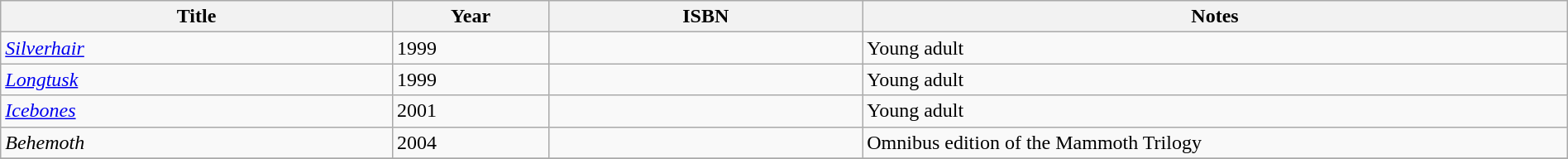<table class='wikitable' width='100%'>
<tr>
<th width='25%'>Title</th>
<th width='10%'>Year</th>
<th width='20%'>ISBN</th>
<th width='45%'>Notes</th>
</tr>
<tr>
<td><em><a href='#'>Silverhair</a></em></td>
<td>1999</td>
<td></td>
<td>Young adult</td>
</tr>
<tr>
<td><em><a href='#'>Longtusk</a></em></td>
<td>1999</td>
<td></td>
<td>Young adult</td>
</tr>
<tr>
<td><em><a href='#'>Icebones</a></em></td>
<td>2001</td>
<td></td>
<td>Young adult</td>
</tr>
<tr>
<td><em>Behemoth</em></td>
<td>2004</td>
<td></td>
<td>Omnibus edition of the Mammoth Trilogy</td>
</tr>
<tr>
</tr>
</table>
